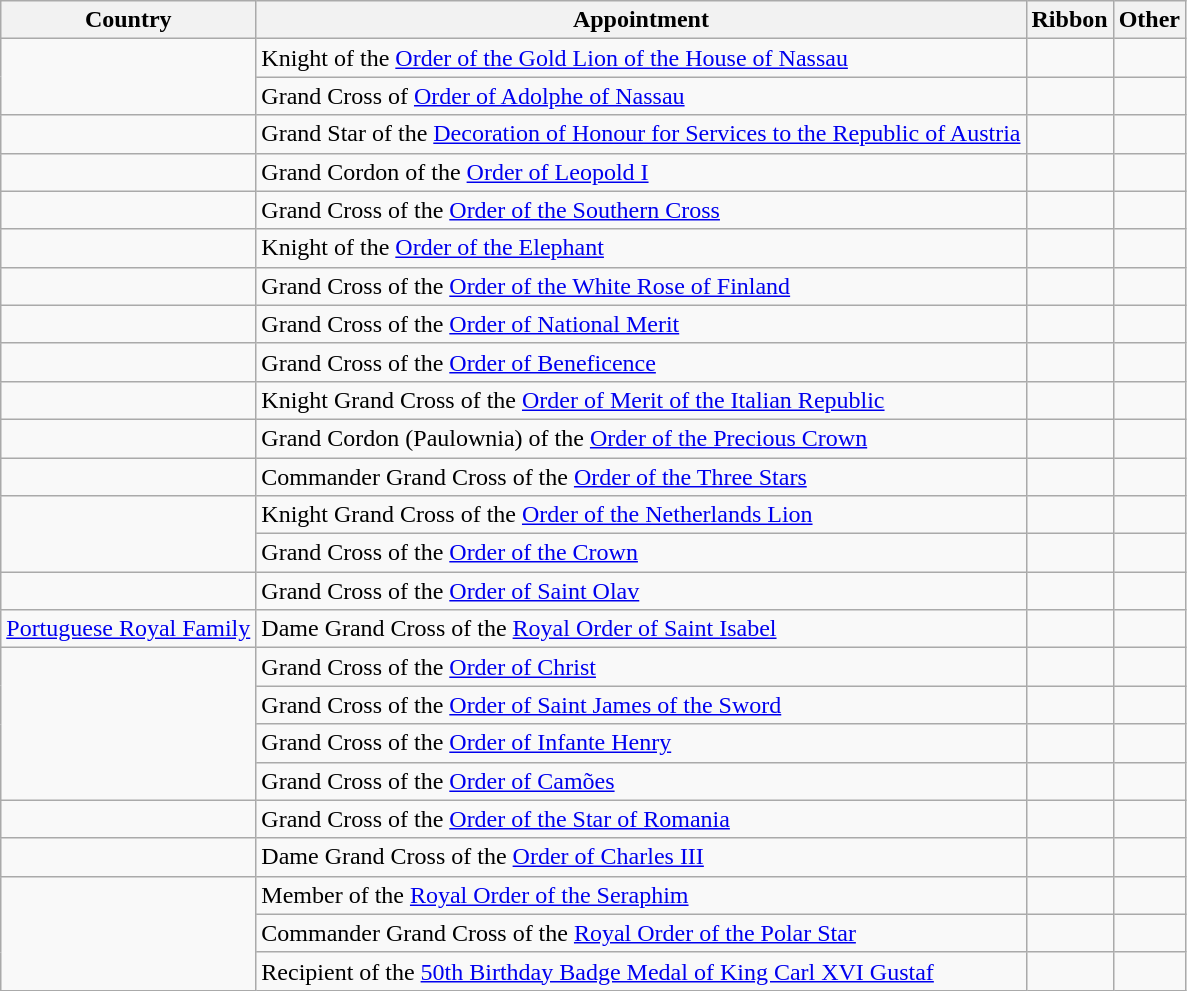<table class="wikitable sortable">
<tr>
<th>Country</th>
<th>Appointment</th>
<th>Ribbon</th>
<th>Other</th>
</tr>
<tr>
<td rowspan="2"></td>
<td>Knight of the <a href='#'>Order of the Gold Lion of the House of Nassau</a></td>
<td></td>
<td></td>
</tr>
<tr>
<td>Grand Cross of <a href='#'>Order of Adolphe of Nassau</a></td>
<td></td>
<td></td>
</tr>
<tr>
<td></td>
<td>Grand Star  of the <a href='#'>Decoration of Honour for Services to the Republic of Austria</a></td>
<td></td>
<td></td>
</tr>
<tr>
<td></td>
<td>Grand Cordon of the <a href='#'>Order of Leopold I</a></td>
<td></td>
<td></td>
</tr>
<tr>
<td></td>
<td>Grand Cross of the <a href='#'>Order of the Southern Cross</a></td>
<td></td>
<td></td>
</tr>
<tr>
<td></td>
<td>Knight of the <a href='#'>Order of the Elephant</a></td>
<td></td>
<td></td>
</tr>
<tr>
<td></td>
<td>Grand Cross of the <a href='#'>Order of the White Rose of Finland</a></td>
<td></td>
<td></td>
</tr>
<tr>
<td></td>
<td>Grand Cross of the <a href='#'>Order of National Merit</a></td>
<td></td>
<td></td>
</tr>
<tr>
<td></td>
<td>Grand Cross of the <a href='#'>Order of Beneficence</a></td>
<td></td>
<td></td>
</tr>
<tr>
<td></td>
<td>Knight Grand Cross of the <a href='#'>Order of Merit of the Italian Republic</a></td>
<td></td>
<td></td>
</tr>
<tr>
<td></td>
<td>Grand Cordon (Paulownia) of the <a href='#'>Order of the Precious Crown</a></td>
<td></td>
<td></td>
</tr>
<tr>
<td></td>
<td>Commander Grand Cross of the <a href='#'>Order of the Three Stars</a></td>
<td></td>
<td></td>
</tr>
<tr>
<td rowspan="2"></td>
<td>Knight Grand Cross of the <a href='#'>Order of the Netherlands Lion</a></td>
<td></td>
<td></td>
</tr>
<tr>
<td>Grand Cross of the <a href='#'>Order of the Crown</a></td>
<td></td>
<td></td>
</tr>
<tr>
<td></td>
<td>Grand Cross of the <a href='#'>Order of Saint Olav</a></td>
<td></td>
<td></td>
</tr>
<tr>
<td> <a href='#'>Portuguese Royal Family</a></td>
<td>Dame Grand Cross of the <a href='#'>Royal Order of Saint Isabel</a></td>
<td></td>
<td></td>
</tr>
<tr>
<td rowspan="4"></td>
<td>Grand Cross of the <a href='#'>Order of Christ</a></td>
<td></td>
<td></td>
</tr>
<tr>
<td>Grand Cross of the <a href='#'>Order of Saint James of the Sword</a></td>
<td></td>
<td></td>
</tr>
<tr>
<td>Grand Cross of the <a href='#'>Order of Infante Henry</a></td>
<td></td>
<td></td>
</tr>
<tr>
<td>Grand Cross of the <a href='#'>Order of Camões</a></td>
<td></td>
<td></td>
</tr>
<tr>
<td></td>
<td>Grand Cross of the <a href='#'>Order of the Star of Romania</a></td>
<td></td>
<td></td>
</tr>
<tr>
<td></td>
<td>Dame Grand Cross of the <a href='#'>Order of Charles III</a></td>
<td></td>
<td></td>
</tr>
<tr>
<td rowspan="3"></td>
<td>Member of the <a href='#'>Royal Order of the Seraphim</a></td>
<td></td>
<td></td>
</tr>
<tr>
<td>Commander Grand Cross of the <a href='#'>Royal Order of the Polar Star</a></td>
<td></td>
<td></td>
</tr>
<tr>
<td>Recipient of the <a href='#'>50th Birthday Badge Medal of King Carl XVI Gustaf</a></td>
<td></td>
<td></td>
</tr>
</table>
